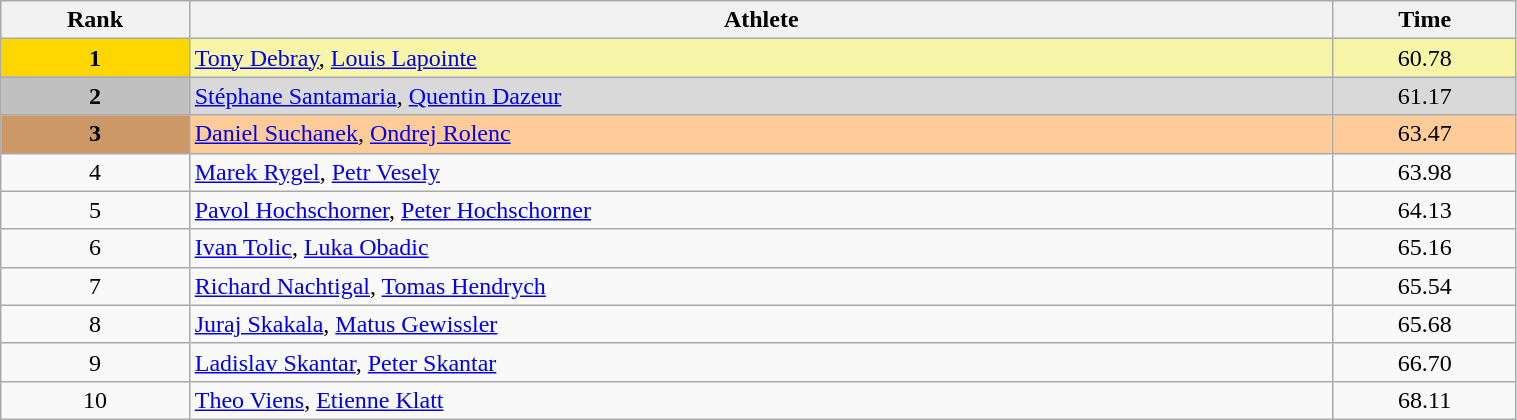<table class="wikitable" width=80% style="font-size:100%; text-align:center;">
<tr>
<th>Rank</th>
<th>Athlete</th>
<th>Time</th>
</tr>
<tr align="center" valign="top" bgcolor="#F7F6A8">
<th style="background:#ffd700;">1</th>
<td align=left> <a href='#'>Tony Debray</a>, <a href='#'>Louis Lapointe</a></td>
<td>60.78</td>
</tr>
<tr align="center" valign="top" bgcolor="#D9D9D9">
<th style="background:#c0c0c0;">2</th>
<td align=left> <a href='#'>Stéphane Santamaria</a>, <a href='#'>Quentin Dazeur</a></td>
<td>61.17</td>
</tr>
<tr align="center" valign="top" bgcolor="#FFCC99">
<th style="background:#cc9966;">3</th>
<td align=left> <a href='#'>Daniel Suchanek</a>, <a href='#'>Ondrej Rolenc</a></td>
<td>63.47</td>
</tr>
<tr>
<td>4</td>
<td align=left> <a href='#'>Marek Rygel</a>, <a href='#'>Petr Vesely</a></td>
<td>63.98</td>
</tr>
<tr>
<td>5</td>
<td align=left> <a href='#'>Pavol Hochschorner</a>, <a href='#'>Peter Hochschorner</a></td>
<td>64.13</td>
</tr>
<tr>
<td>6</td>
<td align=left> <a href='#'>Ivan Tolic</a>, <a href='#'>Luka Obadic</a></td>
<td>65.16</td>
</tr>
<tr>
<td>7</td>
<td align=left> <a href='#'>Richard Nachtigal</a>, <a href='#'>Tomas Hendrych</a></td>
<td>65.54</td>
</tr>
<tr>
<td>8</td>
<td align=left> <a href='#'>Juraj Skakala</a>, <a href='#'>Matus Gewissler</a></td>
<td>65.68</td>
</tr>
<tr>
<td>9</td>
<td align=left> <a href='#'>Ladislav Skantar</a>, <a href='#'>Peter Skantar</a></td>
<td>66.70</td>
</tr>
<tr>
<td>10</td>
<td align=left> <a href='#'>Theo Viens</a>, <a href='#'>Etienne Klatt</a></td>
<td>68.11</td>
</tr>
</table>
